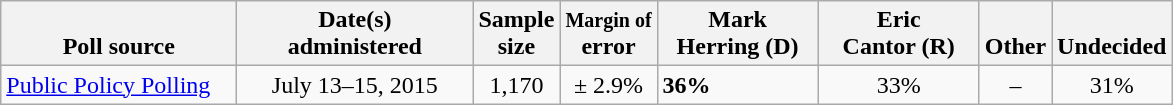<table class="wikitable">
<tr valign= bottom>
<th style="width:150px;">Poll source</th>
<th style="width:150px;">Date(s)<br>administered</th>
<th class=small>Sample<br>size</th>
<th><small>Margin of</small><br>error</th>
<th style="width:100px;">Mark<br>Herring (D)</th>
<th style="width:100px;">Eric<br>Cantor (R)</th>
<th style="width:40px;">Other</th>
<th style="width:40px;">Undecided</th>
</tr>
<tr>
<td><a href='#'>Public Policy Polling</a></td>
<td align=center>July 13–15, 2015</td>
<td align=center>1,170</td>
<td align=center>± 2.9%</td>
<td><strong>36%</strong></td>
<td align=center>33%</td>
<td align=center>–</td>
<td align=center>31%</td>
</tr>
</table>
